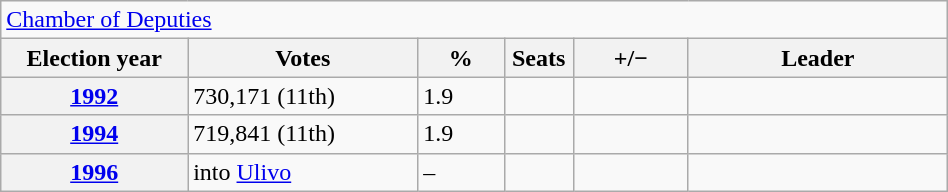<table class=wikitable style="width:50%; border:1px #AAAAFF solid">
<tr>
<td colspan=6><a href='#'>Chamber of Deputies</a></td>
</tr>
<tr>
<th width=13%>Election year</th>
<th width=16%>Votes</th>
<th width=6%>%</th>
<th width=1%>Seats</th>
<th width=8%>+/−</th>
<th width=18%>Leader</th>
</tr>
<tr>
<th><a href='#'>1992</a></th>
<td>730,171 (11th)</td>
<td>1.9</td>
<td></td>
<td></td>
<td></td>
</tr>
<tr>
<th><a href='#'>1994</a></th>
<td>719,841 (11th)</td>
<td>1.9</td>
<td></td>
<td></td>
<td></td>
</tr>
<tr>
<th><a href='#'>1996</a></th>
<td>into <a href='#'>Ulivo</a></td>
<td>–</td>
<td></td>
<td></td>
<td></td>
</tr>
</table>
